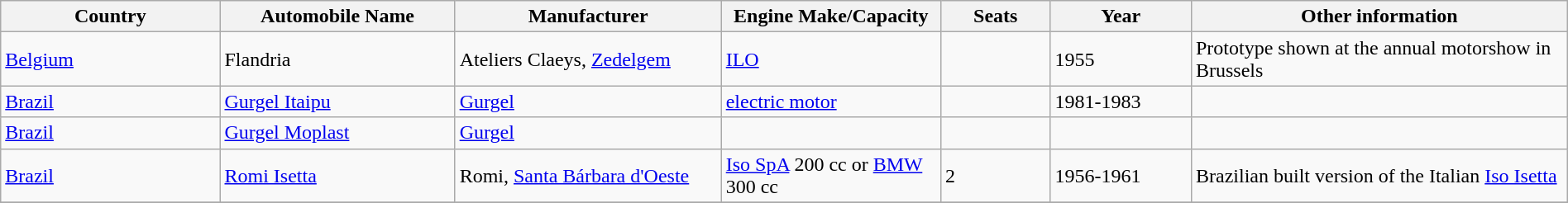<table class="wikitable sortable"  width="100%">
<tr>
<th width="14%">Country</th>
<th width="15%">Automobile Name</th>
<th width="17%">Manufacturer</th>
<th width="14%">Engine Make/Capacity</th>
<th width="7%">Seats</th>
<th width="9%">Year</th>
<th width="24%">Other information</th>
</tr>
<tr>
<td><a href='#'>Belgium</a></td>
<td>Flandria</td>
<td>Ateliers Claeys, <a href='#'>Zedelgem</a></td>
<td><a href='#'>ILO</a></td>
<td></td>
<td>1955</td>
<td>Prototype shown at the annual motorshow in Brussels</td>
</tr>
<tr>
<td><a href='#'>Brazil</a></td>
<td><a href='#'>Gurgel Itaipu</a></td>
<td><a href='#'>Gurgel</a></td>
<td><a href='#'>electric motor</a> </td>
<td></td>
<td>1981-1983</td>
<td></td>
</tr>
<tr>
<td><a href='#'>Brazil</a></td>
<td><a href='#'>Gurgel Moplast</a></td>
<td><a href='#'>Gurgel</a></td>
<td></td>
<td></td>
<td></td>
<td></td>
</tr>
<tr>
<td><a href='#'>Brazil</a></td>
<td><a href='#'>Romi Isetta</a></td>
<td>Romi, <a href='#'>Santa Bárbara d'Oeste</a></td>
<td><a href='#'>Iso SpA</a> 200 cc  or <a href='#'>BMW</a> 300 cc</td>
<td>2</td>
<td>1956-1961</td>
<td>Brazilian built version of the Italian <a href='#'>Iso Isetta</a></td>
</tr>
<tr>
</tr>
</table>
